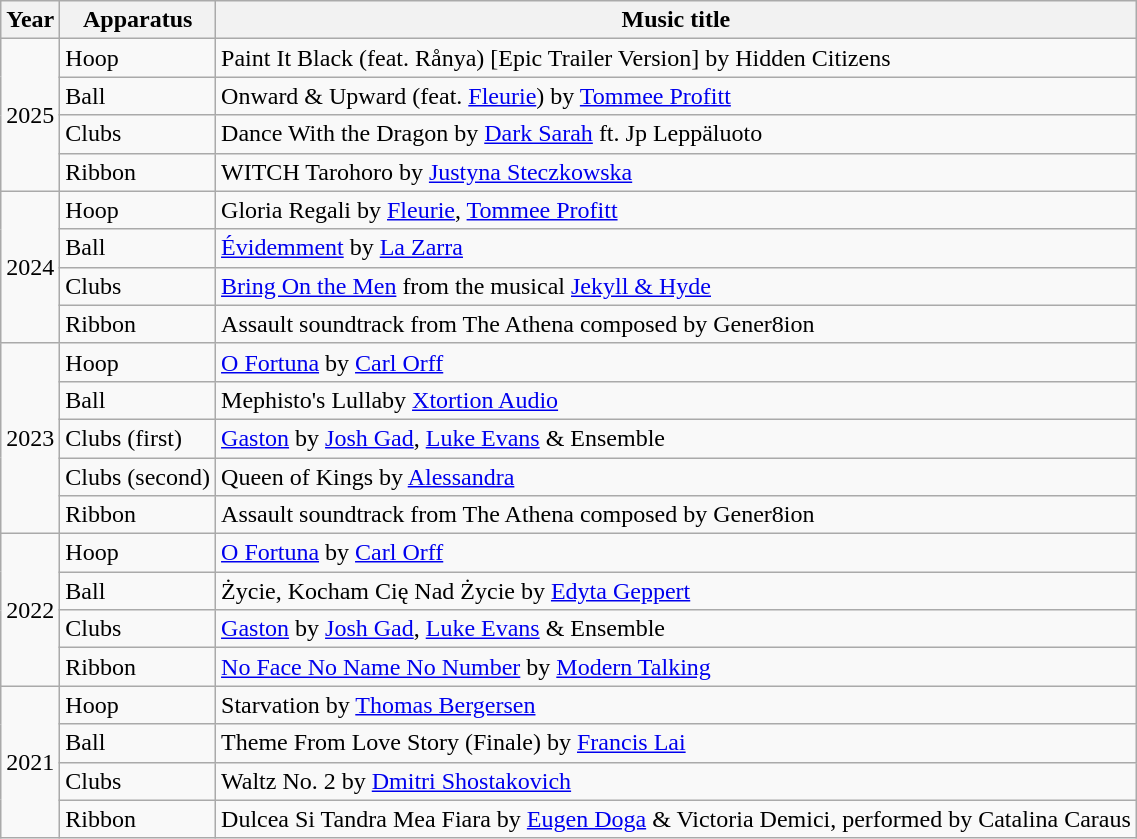<table class="wikitable">
<tr>
<th>Year</th>
<th>Apparatus</th>
<th>Music title</th>
</tr>
<tr>
<td rowspan="4">2025</td>
<td>Hoop</td>
<td>Paint It Black (feat. Rånya) [Epic Trailer Version] by Hidden Citizens</td>
</tr>
<tr>
<td>Ball</td>
<td>Onward & Upward (feat. <a href='#'>Fleurie</a>) by <a href='#'>Tommee Profitt</a></td>
</tr>
<tr>
<td>Clubs</td>
<td>Dance With the Dragon by <a href='#'>Dark Sarah</a> ft. Jp Leppäluoto</td>
</tr>
<tr>
<td>Ribbon</td>
<td>WITCH Tarohoro by <a href='#'>Justyna Steczkowska</a></td>
</tr>
<tr>
<td rowspan="4">2024</td>
<td>Hoop</td>
<td>Gloria Regali by <a href='#'>Fleurie</a>, <a href='#'>Tommee Profitt</a></td>
</tr>
<tr>
<td>Ball</td>
<td><a href='#'>Évidemment</a> by <a href='#'>La Zarra</a></td>
</tr>
<tr>
<td>Clubs</td>
<td><a href='#'>Bring On the Men</a> from the musical <a href='#'>Jekyll & Hyde</a></td>
</tr>
<tr>
<td>Ribbon</td>
<td>Assault soundtrack from The Athena composed by Gener8ion</td>
</tr>
<tr>
<td rowspan="5">2023</td>
<td>Hoop</td>
<td><a href='#'>O Fortuna</a> by <a href='#'>Carl Orff</a></td>
</tr>
<tr>
<td>Ball</td>
<td>Mephisto's Lullaby <a href='#'>Xtortion Audio</a></td>
</tr>
<tr>
<td>Clubs (first)</td>
<td><a href='#'>Gaston</a> by <a href='#'>Josh Gad</a>, <a href='#'>Luke Evans</a> & Ensemble</td>
</tr>
<tr>
<td>Clubs (second)</td>
<td>Queen of Kings by <a href='#'>Alessandra</a></td>
</tr>
<tr>
<td>Ribbon</td>
<td>Assault soundtrack from The Athena composed by Gener8ion</td>
</tr>
<tr>
<td rowspan="4">2022</td>
<td>Hoop</td>
<td><a href='#'>O Fortuna</a> by <a href='#'>Carl Orff</a></td>
</tr>
<tr>
<td>Ball</td>
<td>Życie, Kocham Cię Nad Życie by <a href='#'>Edyta Geppert</a></td>
</tr>
<tr>
<td>Clubs</td>
<td><a href='#'>Gaston</a> by <a href='#'>Josh Gad</a>, <a href='#'>Luke Evans</a> & Ensemble</td>
</tr>
<tr>
<td>Ribbon</td>
<td><a href='#'>No Face No Name No Number</a> by <a href='#'>Modern Talking</a></td>
</tr>
<tr>
<td rowspan="4">2021</td>
<td>Hoop</td>
<td>Starvation by <a href='#'>Thomas Bergersen</a></td>
</tr>
<tr>
<td>Ball</td>
<td>Theme From Love Story (Finale) by <a href='#'>Francis Lai</a></td>
</tr>
<tr>
<td>Clubs</td>
<td>Waltz No. 2 by <a href='#'>Dmitri Shostakovich</a></td>
</tr>
<tr>
<td>Ribbon</td>
<td>Dulcea Si Tandra Mea Fiara by <a href='#'>Eugen Doga</a> & Victoria Demici, performed by Catalina Caraus</td>
</tr>
</table>
